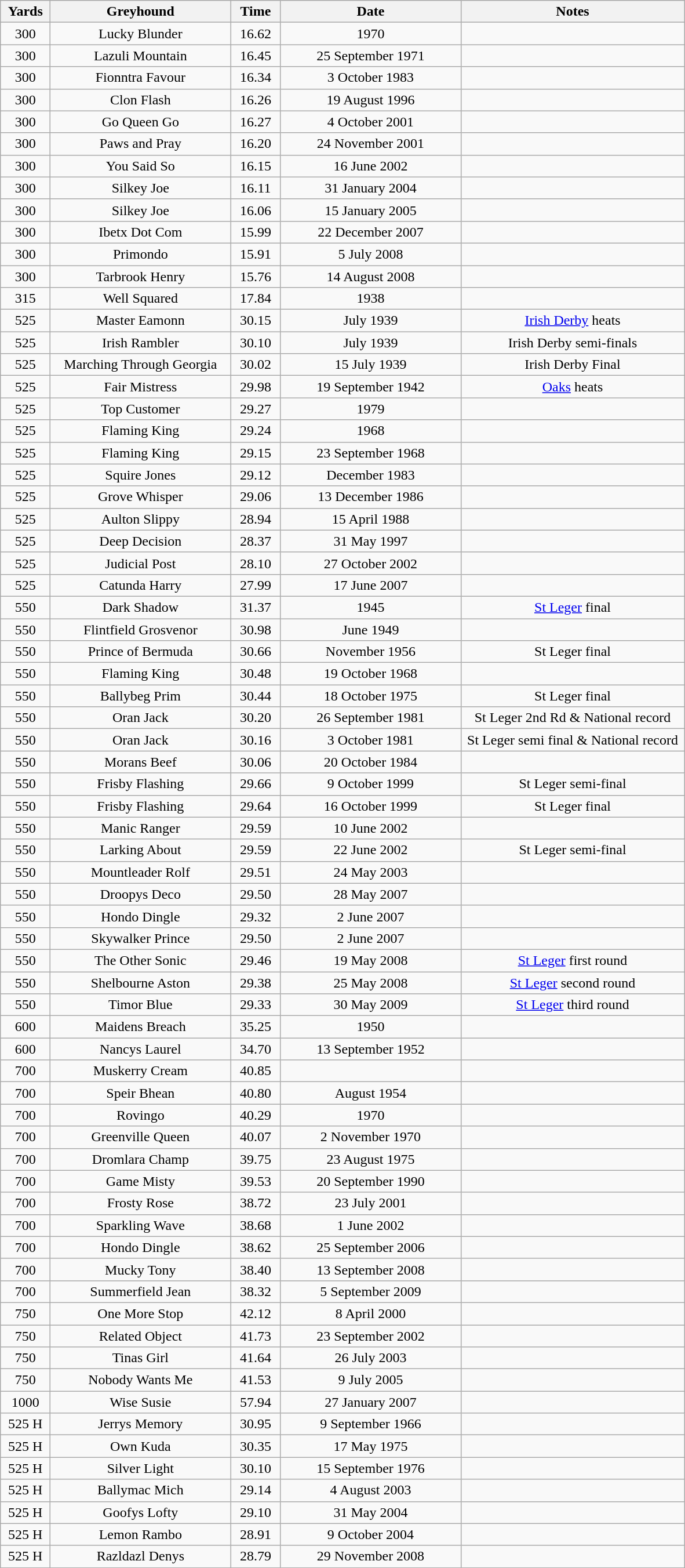<table class="wikitable" style="font-size: 100%">
<tr>
<th width=50>Yards</th>
<th width=200>Greyhound</th>
<th width=50>Time</th>
<th width=200>Date</th>
<th width=250>Notes</th>
</tr>
<tr align=center>
<td>300</td>
<td>Lucky Blunder</td>
<td>16.62</td>
<td>1970</td>
<td></td>
</tr>
<tr align=center>
<td>300</td>
<td>Lazuli Mountain</td>
<td>16.45</td>
<td>25 September 1971</td>
<td></td>
</tr>
<tr align=center>
<td>300</td>
<td>Fionntra Favour</td>
<td>16.34</td>
<td>3 October 1983</td>
<td></td>
</tr>
<tr align=center>
<td>300</td>
<td>Clon Flash</td>
<td>16.26</td>
<td>19 August 1996</td>
<td></td>
</tr>
<tr align=center>
<td>300</td>
<td>Go Queen Go</td>
<td>16.27</td>
<td>4 October 2001</td>
<td></td>
</tr>
<tr align=center>
<td>300</td>
<td>Paws and Pray</td>
<td>16.20</td>
<td>24 November 2001</td>
<td></td>
</tr>
<tr align=center>
<td>300</td>
<td>You Said So</td>
<td>16.15</td>
<td>16 June 2002</td>
<td></td>
</tr>
<tr align=center>
<td>300</td>
<td>Silkey Joe</td>
<td>16.11</td>
<td>31 January 2004</td>
<td></td>
</tr>
<tr align=center>
<td>300</td>
<td>Silkey Joe</td>
<td>16.06</td>
<td>15 January 2005</td>
<td></td>
</tr>
<tr align=center>
<td>300</td>
<td>Ibetx Dot Com</td>
<td>15.99</td>
<td>22 December 2007</td>
<td></td>
</tr>
<tr align=center>
<td>300</td>
<td>Primondo</td>
<td>15.91</td>
<td>5 July 2008</td>
<td></td>
</tr>
<tr align=center>
<td>300</td>
<td>Tarbrook Henry</td>
<td>15.76</td>
<td>14 August 2008</td>
<td></td>
</tr>
<tr align=center>
<td>315</td>
<td>Well Squared</td>
<td>17.84</td>
<td>1938</td>
<td></td>
</tr>
<tr align=center>
<td>525</td>
<td>Master Eamonn</td>
<td>30.15</td>
<td>July 1939</td>
<td><a href='#'>Irish Derby</a> heats</td>
</tr>
<tr align=center>
<td>525</td>
<td>Irish Rambler</td>
<td>30.10</td>
<td>July 1939</td>
<td>Irish Derby semi-finals</td>
</tr>
<tr align=center>
<td>525</td>
<td>Marching Through Georgia</td>
<td>30.02</td>
<td>15 July 1939</td>
<td>Irish Derby Final</td>
</tr>
<tr align=center>
<td>525</td>
<td>Fair Mistress</td>
<td>29.98</td>
<td>19 September 1942</td>
<td><a href='#'>Oaks</a> heats</td>
</tr>
<tr align=center>
<td>525</td>
<td>Top Customer</td>
<td>29.27</td>
<td>1979</td>
<td></td>
</tr>
<tr align=center>
<td>525</td>
<td>Flaming King</td>
<td>29.24</td>
<td>1968</td>
<td></td>
</tr>
<tr align=center>
<td>525</td>
<td>Flaming King</td>
<td>29.15</td>
<td>23 September 1968</td>
<td></td>
</tr>
<tr align=center>
<td>525</td>
<td>Squire Jones</td>
<td>29.12</td>
<td>December 1983</td>
<td></td>
</tr>
<tr align=center>
<td>525</td>
<td>Grove Whisper</td>
<td>29.06</td>
<td>13 December 1986</td>
<td></td>
</tr>
<tr align=center>
<td>525</td>
<td>Aulton Slippy</td>
<td>28.94</td>
<td>15 April 1988</td>
<td></td>
</tr>
<tr align=center>
<td>525</td>
<td>Deep Decision</td>
<td>28.37</td>
<td>31 May 1997</td>
<td></td>
</tr>
<tr align=center>
<td>525</td>
<td>Judicial Post</td>
<td>28.10</td>
<td>27 October 2002</td>
<td></td>
</tr>
<tr align=center>
<td>525</td>
<td>Catunda Harry</td>
<td>27.99</td>
<td>17 June 2007</td>
<td></td>
</tr>
<tr align=center>
<td>550</td>
<td>Dark Shadow</td>
<td>31.37</td>
<td>1945</td>
<td><a href='#'>St Leger</a> final</td>
</tr>
<tr align=center>
<td>550</td>
<td>Flintfield Grosvenor</td>
<td>30.98</td>
<td>June 1949</td>
<td></td>
</tr>
<tr align=center>
<td>550</td>
<td>Prince of Bermuda</td>
<td>30.66</td>
<td>November 1956</td>
<td>St Leger final</td>
</tr>
<tr align=center>
<td>550</td>
<td>Flaming King</td>
<td>30.48</td>
<td>19 October 1968</td>
<td></td>
</tr>
<tr align=center>
<td>550</td>
<td>Ballybeg Prim</td>
<td>30.44</td>
<td>18 October 1975</td>
<td>St Leger final</td>
</tr>
<tr align=center>
<td>550</td>
<td>Oran Jack</td>
<td>30.20</td>
<td>26 September 1981</td>
<td>St Leger 2nd Rd & National record</td>
</tr>
<tr align=center>
<td>550</td>
<td>Oran Jack</td>
<td>30.16</td>
<td>3 October 1981</td>
<td>St Leger semi final & National record</td>
</tr>
<tr align=center>
<td>550</td>
<td>Morans Beef</td>
<td>30.06</td>
<td>20 October 1984</td>
<td></td>
</tr>
<tr align=center>
<td>550</td>
<td>Frisby Flashing</td>
<td>29.66</td>
<td>9 October 1999</td>
<td>St Leger semi-final</td>
</tr>
<tr align=center>
<td>550</td>
<td>Frisby Flashing</td>
<td>29.64</td>
<td>16 October 1999</td>
<td>St Leger final</td>
</tr>
<tr align=center>
<td>550</td>
<td>Manic Ranger</td>
<td>29.59</td>
<td>10 June 2002</td>
<td></td>
</tr>
<tr align=center>
<td>550</td>
<td>Larking About</td>
<td>29.59</td>
<td>22 June 2002</td>
<td>St Leger semi-final</td>
</tr>
<tr align=center>
<td>550</td>
<td>Mountleader Rolf</td>
<td>29.51</td>
<td>24 May 2003</td>
<td></td>
</tr>
<tr align=center>
<td>550</td>
<td>Droopys Deco</td>
<td>29.50</td>
<td>28 May 2007</td>
<td></td>
</tr>
<tr align=center>
<td>550</td>
<td>Hondo Dingle</td>
<td>29.32</td>
<td>2 June 2007</td>
<td></td>
</tr>
<tr align=center>
<td>550</td>
<td>Skywalker Prince</td>
<td>29.50</td>
<td>2 June 2007</td>
<td></td>
</tr>
<tr align=center>
<td>550</td>
<td>The Other Sonic</td>
<td>29.46</td>
<td>19 May 2008</td>
<td><a href='#'>St Leger</a> first round</td>
</tr>
<tr align=center>
<td>550</td>
<td>Shelbourne Aston</td>
<td>29.38</td>
<td>25 May 2008</td>
<td><a href='#'>St Leger</a> second round</td>
</tr>
<tr align=center>
<td>550</td>
<td>Timor Blue</td>
<td>29.33</td>
<td>30 May 2009</td>
<td><a href='#'>St Leger</a> third round</td>
</tr>
<tr align=center>
<td>600</td>
<td>Maidens Breach</td>
<td>35.25</td>
<td>1950</td>
<td></td>
</tr>
<tr align=center>
<td>600</td>
<td>Nancys Laurel</td>
<td>34.70</td>
<td>13 September 1952</td>
<td></td>
</tr>
<tr align=center>
<td>700</td>
<td>Muskerry Cream</td>
<td>40.85</td>
<td></td>
<td></td>
</tr>
<tr align=center>
<td>700</td>
<td>Speir Bhean</td>
<td>40.80</td>
<td>August 1954</td>
<td></td>
</tr>
<tr align=center>
<td>700</td>
<td>Rovingo</td>
<td>40.29</td>
<td>1970</td>
<td></td>
</tr>
<tr align=center>
<td>700</td>
<td>Greenville Queen</td>
<td>40.07</td>
<td>2 November 1970</td>
<td></td>
</tr>
<tr align=center>
<td>700</td>
<td>Dromlara Champ</td>
<td>39.75</td>
<td>23 August 1975</td>
<td></td>
</tr>
<tr align=center>
<td>700</td>
<td>Game Misty</td>
<td>39.53</td>
<td>20 September 1990</td>
<td></td>
</tr>
<tr align=center>
<td>700</td>
<td>Frosty Rose</td>
<td>38.72</td>
<td>23 July 2001</td>
<td></td>
</tr>
<tr align=center>
<td>700</td>
<td>Sparkling Wave</td>
<td>38.68</td>
<td>1 June 2002</td>
<td></td>
</tr>
<tr align=center>
<td>700</td>
<td>Hondo Dingle</td>
<td>38.62</td>
<td>25 September 2006</td>
<td></td>
</tr>
<tr align=center>
<td>700</td>
<td>Mucky Tony</td>
<td>38.40</td>
<td>13 September 2008</td>
<td></td>
</tr>
<tr align=center>
<td>700</td>
<td>Summerfield Jean</td>
<td>38.32</td>
<td>5 September 2009</td>
<td></td>
</tr>
<tr align=center>
<td>750</td>
<td>One More Stop</td>
<td>42.12</td>
<td>8 April 2000</td>
<td></td>
</tr>
<tr align=center>
<td>750</td>
<td>Related Object</td>
<td>41.73</td>
<td>23 September 2002</td>
<td></td>
</tr>
<tr align=center>
<td>750</td>
<td>Tinas Girl</td>
<td>41.64</td>
<td>26 July 2003</td>
<td></td>
</tr>
<tr align=center>
<td>750</td>
<td>Nobody Wants Me</td>
<td>41.53</td>
<td>9 July 2005</td>
<td></td>
</tr>
<tr align=center>
<td>1000</td>
<td>Wise Susie</td>
<td>57.94</td>
<td>27 January 2007</td>
<td></td>
</tr>
<tr align=center>
<td>525 H</td>
<td>Jerrys Memory</td>
<td>30.95</td>
<td>9 September 1966</td>
<td></td>
</tr>
<tr align=center>
<td>525 H</td>
<td>Own Kuda</td>
<td>30.35</td>
<td>17 May 1975</td>
<td></td>
</tr>
<tr align=center>
<td>525 H</td>
<td>Silver Light</td>
<td>30.10</td>
<td>15 September 1976</td>
<td></td>
</tr>
<tr align=center>
<td>525 H</td>
<td>Ballymac Mich</td>
<td>29.14</td>
<td>4 August 2003</td>
<td></td>
</tr>
<tr align=center>
<td>525 H</td>
<td>Goofys Lofty</td>
<td>29.10</td>
<td>31 May 2004</td>
<td></td>
</tr>
<tr align=center>
<td>525 H</td>
<td>Lemon Rambo</td>
<td>28.91</td>
<td>9 October 2004</td>
<td></td>
</tr>
<tr align=center>
<td>525 H</td>
<td>Razldazl Denys</td>
<td>28.79</td>
<td>29 November 2008</td>
<td></td>
</tr>
</table>
